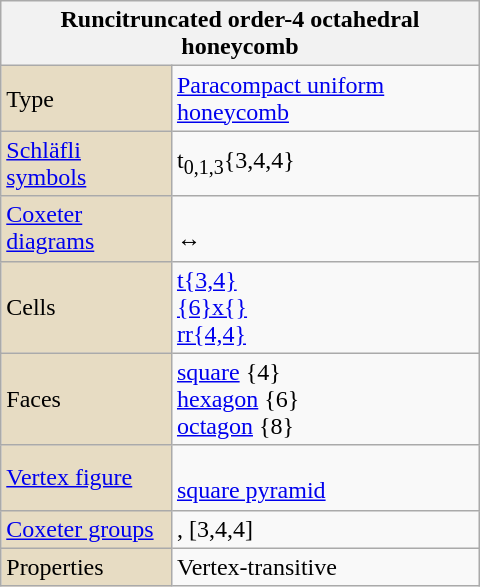<table class="wikitable" align="right" style="margin-left:10px" width="320">
<tr>
<th bgcolor=#e7dcc3 colspan=2>Runcitruncated order-4 octahedral honeycomb</th>
</tr>
<tr>
<td bgcolor=#e7dcc3>Type</td>
<td><a href='#'>Paracompact uniform honeycomb</a></td>
</tr>
<tr>
<td bgcolor=#e7dcc3><a href='#'>Schläfli symbols</a></td>
<td>t<sub>0,1,3</sub>{3,4,4}</td>
</tr>
<tr>
<td bgcolor=#e7dcc3><a href='#'>Coxeter diagrams</a></td>
<td><br> ↔ </td>
</tr>
<tr>
<td bgcolor=#e7dcc3>Cells</td>
<td><a href='#'>t{3,4}</a> <br><a href='#'>{6}x{}</a> <br><a href='#'>rr{4,4}</a> </td>
</tr>
<tr>
<td bgcolor=#e7dcc3>Faces</td>
<td><a href='#'>square</a> {4}<br><a href='#'>hexagon</a> {6}<br><a href='#'>octagon</a> {8}</td>
</tr>
<tr>
<td bgcolor=#e7dcc3><a href='#'>Vertex figure</a></td>
<td><br><a href='#'>square pyramid</a></td>
</tr>
<tr>
<td bgcolor=#e7dcc3><a href='#'>Coxeter groups</a></td>
<td>, [3,4,4]</td>
</tr>
<tr>
<td bgcolor=#e7dcc3>Properties</td>
<td>Vertex-transitive</td>
</tr>
</table>
